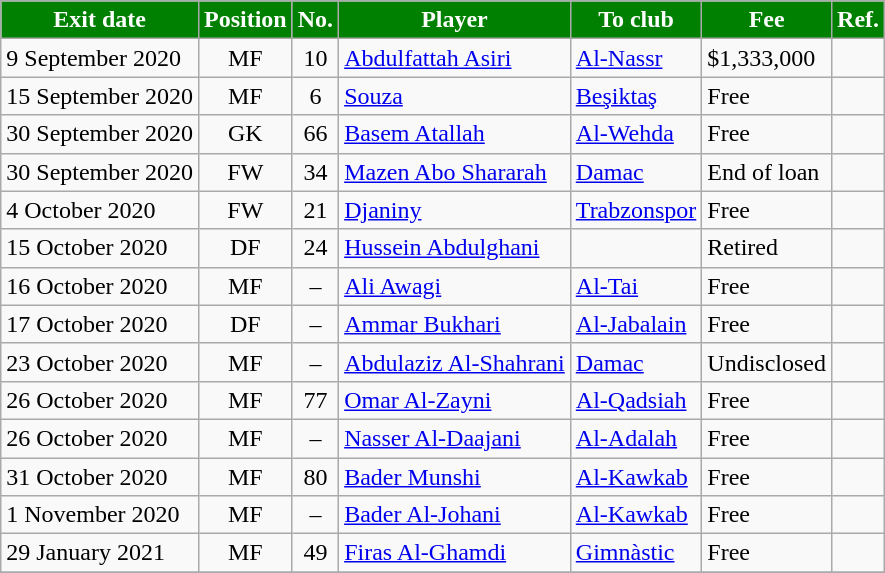<table class="wikitable sortable">
<tr>
<th style="background:green; color:white;"><strong>Exit date</strong></th>
<th style="background:green; color:white;"><strong>Position</strong></th>
<th style="background:green; color:white;"><strong>No.</strong></th>
<th style="background:green; color:white;"><strong>Player</strong></th>
<th style="background:green; color:white;"><strong>To club</strong></th>
<th style="background:green; color:white;"><strong>Fee</strong></th>
<th style="background:green; color:white;"><strong>Ref.</strong></th>
</tr>
<tr>
<td>9 September 2020</td>
<td style="text-align:center;">MF</td>
<td style="text-align:center;">10</td>
<td style="text-align:left;"> <a href='#'>Abdulfattah Asiri</a></td>
<td style="text-align:left;"> <a href='#'>Al-Nassr</a></td>
<td>$1,333,000</td>
<td></td>
</tr>
<tr>
<td>15 September 2020</td>
<td style="text-align:center;">MF</td>
<td style="text-align:center;">6</td>
<td style="text-align:left;"> <a href='#'>Souza</a></td>
<td style="text-align:left;"> <a href='#'>Beşiktaş</a></td>
<td>Free</td>
<td></td>
</tr>
<tr>
<td>30 September 2020</td>
<td style="text-align:center;">GK</td>
<td style="text-align:center;">66</td>
<td style="text-align:left;"> <a href='#'>Basem Atallah</a></td>
<td style="text-align:left;"> <a href='#'>Al-Wehda</a></td>
<td>Free</td>
<td></td>
</tr>
<tr>
<td>30 September 2020</td>
<td style="text-align:center;">FW</td>
<td style="text-align:center;">34</td>
<td style="text-align:left;"> <a href='#'>Mazen Abo Shararah</a></td>
<td style="text-align:left;"> <a href='#'>Damac</a></td>
<td>End of loan</td>
<td></td>
</tr>
<tr>
<td>4 October 2020</td>
<td style="text-align:center;">FW</td>
<td style="text-align:center;">21</td>
<td style="text-align:left;"> <a href='#'>Djaniny</a></td>
<td style="text-align:left;"> <a href='#'>Trabzonspor</a></td>
<td>Free</td>
<td></td>
</tr>
<tr>
<td>15 October 2020</td>
<td style="text-align:center;">DF</td>
<td style="text-align:center;">24</td>
<td style="text-align:left;"> <a href='#'>Hussein Abdulghani</a></td>
<td style="text-align:left;"></td>
<td>Retired</td>
<td></td>
</tr>
<tr>
<td>16 October 2020</td>
<td style="text-align:center;">MF</td>
<td style="text-align:center;">–</td>
<td style="text-align:left;"> <a href='#'>Ali Awagi</a></td>
<td style="text-align:left;"> <a href='#'>Al-Tai</a></td>
<td>Free</td>
<td></td>
</tr>
<tr>
<td>17 October 2020</td>
<td style="text-align:center;">DF</td>
<td style="text-align:center;">–</td>
<td style="text-align:left;"> <a href='#'>Ammar Bukhari</a></td>
<td style="text-align:left;"> <a href='#'>Al-Jabalain</a></td>
<td>Free</td>
<td></td>
</tr>
<tr>
<td>23 October 2020</td>
<td style="text-align:center;">MF</td>
<td style="text-align:center;">–</td>
<td style="text-align:left;"> <a href='#'>Abdulaziz Al-Shahrani</a></td>
<td style="text-align:left;"> <a href='#'>Damac</a></td>
<td>Undisclosed</td>
<td></td>
</tr>
<tr>
<td>26 October 2020</td>
<td style="text-align:center;">MF</td>
<td style="text-align:center;">77</td>
<td style="text-align:left;"> <a href='#'>Omar Al-Zayni</a></td>
<td style="text-align:left;"> <a href='#'>Al-Qadsiah</a></td>
<td>Free</td>
<td></td>
</tr>
<tr>
<td>26 October 2020</td>
<td style="text-align:center;">MF</td>
<td style="text-align:center;">–</td>
<td style="text-align:left;"> <a href='#'>Nasser Al-Daajani</a></td>
<td style="text-align:left;"> <a href='#'>Al-Adalah</a></td>
<td>Free</td>
<td></td>
</tr>
<tr>
<td>31 October 2020</td>
<td style="text-align:center;">MF</td>
<td style="text-align:center;">80</td>
<td style="text-align:left;"> <a href='#'>Bader Munshi</a></td>
<td style="text-align:left;"> <a href='#'>Al-Kawkab</a></td>
<td>Free</td>
<td></td>
</tr>
<tr>
<td>1 November 2020</td>
<td style="text-align:center;">MF</td>
<td style="text-align:center;">–</td>
<td style="text-align:left;"> <a href='#'>Bader Al-Johani</a></td>
<td style="text-align:left;"> <a href='#'>Al-Kawkab</a></td>
<td>Free</td>
<td></td>
</tr>
<tr>
<td>29 January 2021</td>
<td style="text-align:center;">MF</td>
<td style="text-align:center;">49</td>
<td style="text-align:left;"> <a href='#'>Firas Al-Ghamdi</a></td>
<td style="text-align:left;"> <a href='#'>Gimnàstic</a></td>
<td>Free</td>
<td></td>
</tr>
<tr>
</tr>
</table>
